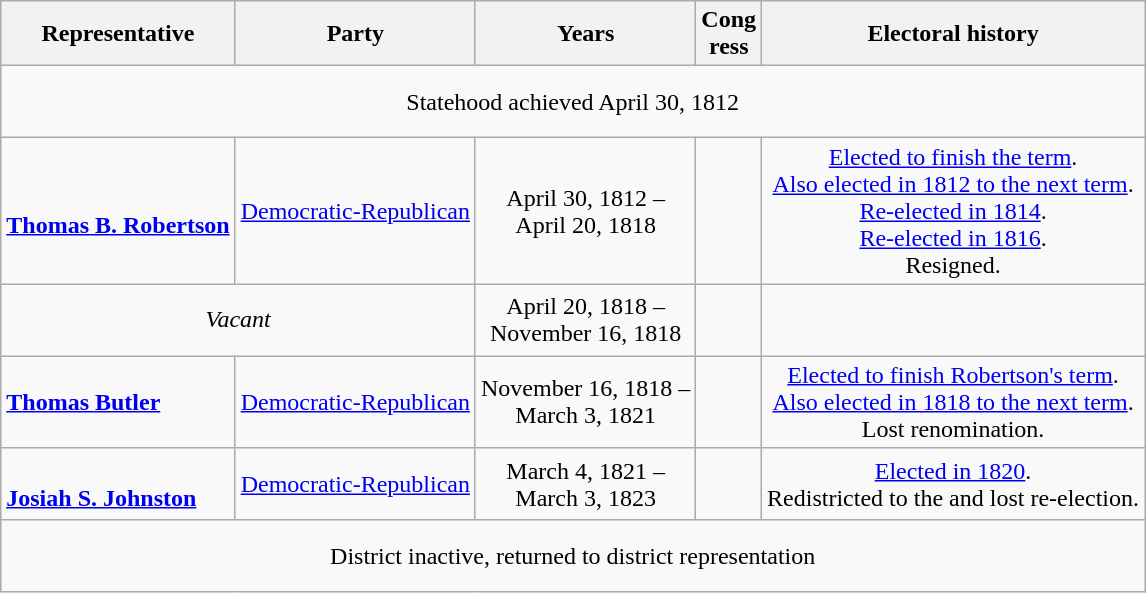<table class=wikitable style="text-align:center">
<tr>
<th>Representative</th>
<th>Party</th>
<th>Years</th>
<th>Cong<br>ress</th>
<th>Electoral history</th>
</tr>
<tr style="height:3em">
<td colspan=5>Statehood achieved April 30, 1812</td>
</tr>
<tr style="height:3em">
<td align=left><br><strong><a href='#'>Thomas B. Robertson</a></strong><br></td>
<td><a href='#'>Democratic-Republican</a></td>
<td nowrap>April 30, 1812 –<br>April 20, 1818</td>
<td></td>
<td><a href='#'>Elected to finish the term</a>.<br><a href='#'>Also elected in 1812 to the next term</a>.<br><a href='#'>Re-elected in 1814</a>.<br><a href='#'>Re-elected in 1816</a>.<br>Resigned.</td>
</tr>
<tr style="height:3em">
<td colspan=2><em>Vacant</em></td>
<td nowrap>April 20, 1818 –<br>November 16, 1818</td>
<td></td>
<td></td>
</tr>
<tr style="height:3em">
<td align=left><strong><a href='#'>Thomas Butler</a></strong><br></td>
<td><a href='#'>Democratic-Republican</a></td>
<td nowrap>November 16, 1818 –<br>March 3, 1821</td>
<td></td>
<td><a href='#'>Elected to finish Robertson's term</a>.<br><a href='#'>Also elected in 1818 to the next term</a>.<br>Lost renomination.</td>
</tr>
<tr style="height:3em">
<td align=left><br><strong><a href='#'>Josiah S. Johnston</a></strong><br></td>
<td><a href='#'>Democratic-Republican</a></td>
<td nowrap>March 4, 1821 –<br>March 3, 1823</td>
<td></td>
<td><a href='#'>Elected in 1820</a>.<br>Redistricted to the  and lost re-election.</td>
</tr>
<tr style="height:3em">
<td colspan=5>District inactive, returned to district representation</td>
</tr>
</table>
